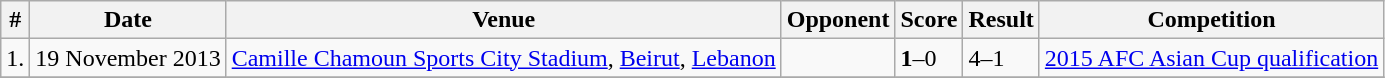<table class="wikitable">
<tr>
<th>#</th>
<th>Date</th>
<th>Venue</th>
<th>Opponent</th>
<th>Score</th>
<th>Result</th>
<th>Competition</th>
</tr>
<tr>
<td>1.</td>
<td>19 November 2013</td>
<td><a href='#'>Camille Chamoun Sports City Stadium</a>, <a href='#'>Beirut</a>, <a href='#'>Lebanon</a></td>
<td></td>
<td><strong>1</strong>–0</td>
<td>4–1</td>
<td><a href='#'>2015 AFC Asian Cup qualification</a></td>
</tr>
<tr>
</tr>
</table>
